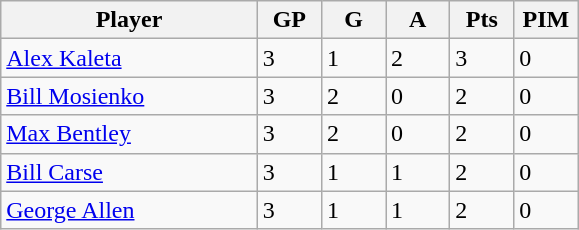<table class="wikitable">
<tr>
<th bgcolor="#DDDDFF" width="40%">Player</th>
<th bgcolor="#DDDDFF" width="10%">GP</th>
<th bgcolor="#DDDDFF" width="10%">G</th>
<th bgcolor="#DDDDFF" width="10%">A</th>
<th bgcolor="#DDDDFF" width="10%">Pts</th>
<th bgcolor="#DDDDFF" width="10%">PIM</th>
</tr>
<tr>
<td><a href='#'>Alex Kaleta</a></td>
<td>3</td>
<td>1</td>
<td>2</td>
<td>3</td>
<td>0</td>
</tr>
<tr>
<td><a href='#'>Bill Mosienko</a></td>
<td>3</td>
<td>2</td>
<td>0</td>
<td>2</td>
<td>0</td>
</tr>
<tr>
<td><a href='#'>Max Bentley</a></td>
<td>3</td>
<td>2</td>
<td>0</td>
<td>2</td>
<td>0</td>
</tr>
<tr>
<td><a href='#'>Bill Carse</a></td>
<td>3</td>
<td>1</td>
<td>1</td>
<td>2</td>
<td>0</td>
</tr>
<tr>
<td><a href='#'>George Allen</a></td>
<td>3</td>
<td>1</td>
<td>1</td>
<td>2</td>
<td>0</td>
</tr>
</table>
